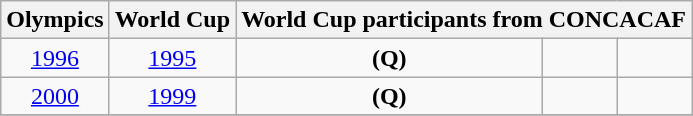<table class="wikitable" style="text-align:center;">
<tr>
<th>Olympics</th>
<th>World Cup</th>
<th colspan="3">World Cup participants from CONCACAF</th>
</tr>
<tr>
<td> <a href='#'>1996</a></td>
<td> <a href='#'>1995</a></td>
<td> <strong>(Q)</strong><br></td>
<td><br></td>
<td></td>
</tr>
<tr>
<td> <a href='#'>2000</a></td>
<td> <a href='#'>1999</a></td>
<td> <strong>(Q)</strong><br></td>
<td><br></td>
<td><br></td>
</tr>
<tr>
</tr>
</table>
